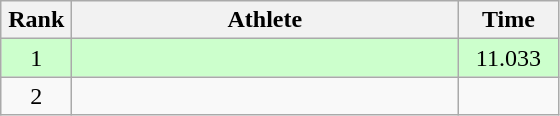<table class=wikitable style="text-align:center">
<tr>
<th width=40>Rank</th>
<th width=250>Athlete</th>
<th width=60>Time</th>
</tr>
<tr bgcolor="ccffcc">
<td>1</td>
<td align=left></td>
<td>11.033</td>
</tr>
<tr>
<td>2</td>
<td align=left></td>
<td></td>
</tr>
</table>
